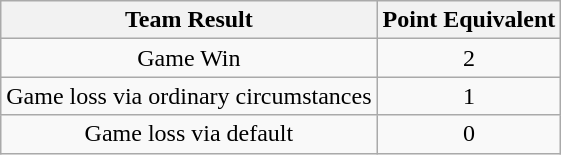<table class="wikitable" style="text-align:center">
<tr>
<th>Team Result</th>
<th>Point Equivalent</th>
</tr>
<tr>
<td>Game Win</td>
<td>2</td>
</tr>
<tr>
<td>Game loss via ordinary circumstances</td>
<td>1</td>
</tr>
<tr>
<td>Game loss via default</td>
<td>0</td>
</tr>
</table>
